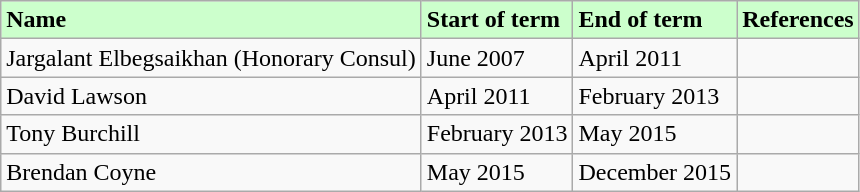<table border="1" class="wikitable">
<tr style="background-color:#cfc;">
<td><strong>Name</strong></td>
<td><strong>Start of term</strong></td>
<td><strong>End of term</strong></td>
<td><strong>References</strong></td>
</tr>
<tr>
<td>Jargalant Elbegsaikhan (Honorary Consul)</td>
<td>June 2007</td>
<td>April 2011</td>
<td></td>
</tr>
<tr>
<td>David Lawson</td>
<td>April 2011</td>
<td>February 2013</td>
<td></td>
</tr>
<tr>
<td>Tony Burchill</td>
<td>February 2013</td>
<td>May 2015</td>
<td></td>
</tr>
<tr>
<td>Brendan Coyne</td>
<td>May 2015</td>
<td>December 2015</td>
<td></td>
</tr>
</table>
